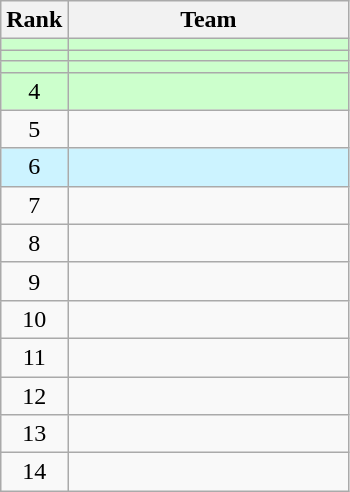<table class=wikitable style="text-align:center;">
<tr>
<th>Rank</th>
<th width=180>Team</th>
</tr>
<tr bgcolor=ccffcc>
<td></td>
<td align=left></td>
</tr>
<tr bgcolor=ccffcc>
<td></td>
<td align=left></td>
</tr>
<tr bgcolor=ccffcc>
<td></td>
<td align=left></td>
</tr>
<tr bgcolor=ccffcc>
<td>4</td>
<td align=left></td>
</tr>
<tr>
<td>5</td>
<td align=left></td>
</tr>
<tr bgcolor=ccf3ff>
<td>6</td>
<td align=left></td>
</tr>
<tr>
<td>7</td>
<td align=left></td>
</tr>
<tr>
<td>8</td>
<td align=left></td>
</tr>
<tr>
<td>9</td>
<td align=left></td>
</tr>
<tr>
<td>10</td>
<td align=left></td>
</tr>
<tr>
<td>11</td>
<td align=left></td>
</tr>
<tr>
<td>12</td>
<td align=left></td>
</tr>
<tr>
<td>13</td>
<td align=left></td>
</tr>
<tr>
<td>14</td>
<td align=left></td>
</tr>
</table>
